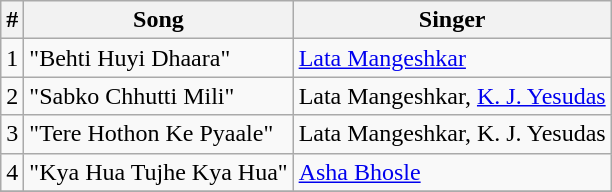<table class="wikitable">
<tr>
<th>#</th>
<th>Song</th>
<th>Singer</th>
</tr>
<tr>
<td>1</td>
<td>"Behti Huyi Dhaara"</td>
<td><a href='#'>Lata Mangeshkar</a></td>
</tr>
<tr>
<td>2</td>
<td>"Sabko Chhutti Mili"</td>
<td>Lata Mangeshkar, <a href='#'>K. J. Yesudas</a></td>
</tr>
<tr>
<td>3</td>
<td>"Tere Hothon Ke Pyaale"</td>
<td>Lata Mangeshkar, K. J. Yesudas</td>
</tr>
<tr>
<td>4</td>
<td>"Kya Hua Tujhe Kya Hua"</td>
<td><a href='#'>Asha Bhosle</a></td>
</tr>
<tr>
</tr>
</table>
